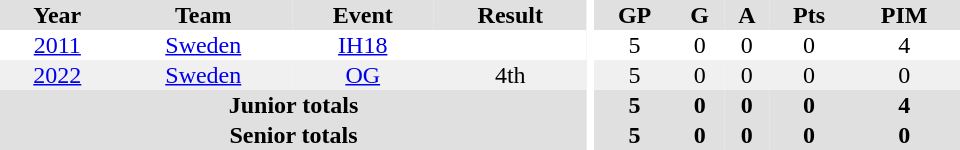<table border="0" cellpadding="1" cellspacing="0" ID="Table3" style="text-align:center; width:40em">
<tr ALIGN="center" bgcolor="#e0e0e0">
<th>Year</th>
<th>Team</th>
<th>Event</th>
<th>Result</th>
<th rowspan="99" bgcolor="#ffffff"></th>
<th>GP</th>
<th>G</th>
<th>A</th>
<th>Pts</th>
<th>PIM</th>
</tr>
<tr>
<td><a href='#'>2011</a></td>
<td><a href='#'>Sweden</a></td>
<td><a href='#'>IH18</a></td>
<td></td>
<td>5</td>
<td>0</td>
<td>0</td>
<td>0</td>
<td>4</td>
</tr>
<tr bgcolor="#f0f0f0">
<td><a href='#'>2022</a></td>
<td><a href='#'>Sweden</a></td>
<td><a href='#'>OG</a></td>
<td>4th</td>
<td>5</td>
<td>0</td>
<td>0</td>
<td>0</td>
<td>0</td>
</tr>
<tr bgcolor="#e0e0e0">
<th colspan="4">Junior totals</th>
<th>5</th>
<th>0</th>
<th>0</th>
<th>0</th>
<th>4</th>
</tr>
<tr bgcolor="#e0e0e0">
<th colspan="4">Senior totals</th>
<th>5</th>
<th>0</th>
<th>0</th>
<th>0</th>
<th>0</th>
</tr>
</table>
